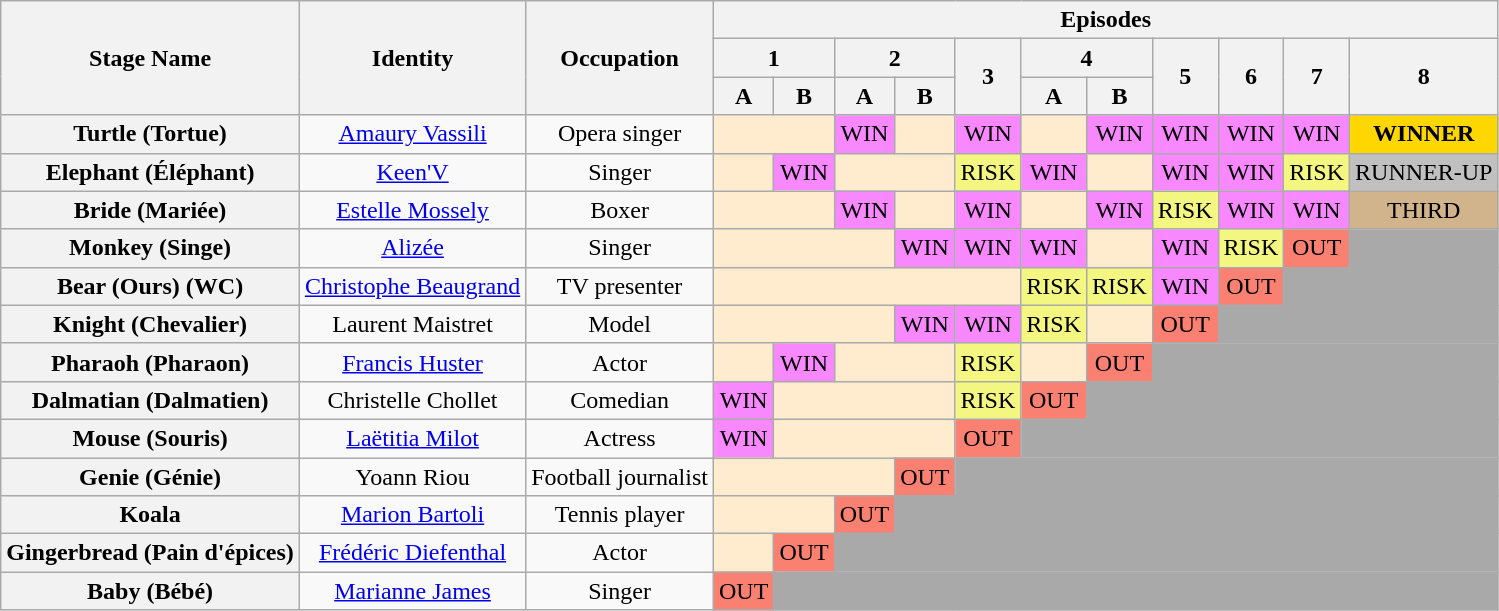<table class="wikitable" style="text-align:center; ">
<tr>
<th rowspan="3">Stage Name</th>
<th rowspan="3">Identity</th>
<th rowspan="3">Occupation</th>
<th colspan="11">Episodes</th>
</tr>
<tr>
<th colspan="2">1</th>
<th colspan="2">2</th>
<th rowspan="2">3</th>
<th colspan="2">4</th>
<th rowspan="2">5</th>
<th rowspan="2">6</th>
<th rowspan="2">7</th>
<th rowspan="2">8</th>
</tr>
<tr>
<th>A</th>
<th>B</th>
<th>A</th>
<th>B</th>
<th>A</th>
<th>B</th>
</tr>
<tr>
<th>Turtle (Tortue)</th>
<td><a href='#'>Amaury Vassili</a></td>
<td>Opera singer</td>
<td colspan="2" bgcolor="#FFEBCD"></td>
<td bgcolor="#F888FD">WIN</td>
<td bgcolor="#FFEBCD"></td>
<td bgcolor="#F888FD">WIN</td>
<td bgcolor="#FFEBCD"></td>
<td bgcolor="#F888FD">WIN</td>
<td bgcolor="#F888FD">WIN</td>
<td bgcolor="#F888FD">WIN</td>
<td bgcolor="#F888FD">WIN</td>
<td bgcolor="gold"><strong>WINNER</strong></td>
</tr>
<tr>
<th>Elephant (Éléphant)</th>
<td><a href='#'>Keen'V</a></td>
<td>Singer</td>
<td bgcolor="#FFEBCD"></td>
<td bgcolor="#F888FD">WIN</td>
<td colspan="2" bgcolor="#FFEBCD"></td>
<td bgcolor="#F3F781">RISK</td>
<td bgcolor="#F888FD">WIN</td>
<td bgcolor="#FFEBCD"></td>
<td bgcolor="#F888FD">WIN</td>
<td bgcolor="#F888FD">WIN</td>
<td bgcolor="#F3F781">RISK</td>
<td bgcolor="silver">RUNNER-UP</td>
</tr>
<tr>
<th>Bride (Mariée)</th>
<td><a href='#'>Estelle Mossely</a></td>
<td>Boxer</td>
<td colspan="2" bgcolor="#FFEBCD"></td>
<td bgcolor="#F888FD">WIN</td>
<td bgcolor="#FFEBCD"></td>
<td bgcolor="#F888FD">WIN</td>
<td bgcolor="#FFEBCD"></td>
<td bgcolor="#F888FD">WIN</td>
<td bgcolor="#F3F781">RISK</td>
<td bgcolor="#F888FD">WIN</td>
<td bgcolor="#F888FD">WIN</td>
<td bgcolor=tan>THIRD</td>
</tr>
<tr>
<th>Monkey (Singe)</th>
<td><a href='#'>Alizée</a></td>
<td>Singer</td>
<td colspan="3" bgcolor="#FFEBCD"></td>
<td bgcolor="#F888FD">WIN</td>
<td bgcolor="#F888FD">WIN</td>
<td bgcolor="#F888FD">WIN</td>
<td bgcolor="#FFEBCD"></td>
<td bgcolor="#F888FD">WIN</td>
<td bgcolor="#F3F781">RISK</td>
<td bgcolor=salmon>OUT</td>
<td bgcolor="darkgrey"></td>
</tr>
<tr>
<th>Bear (Ours) (WC)</th>
<td><a href='#'>Christophe Beaugrand</a></td>
<td>TV presenter</td>
<td colspan="5" bgcolor="#FFEBCD"></td>
<td bgcolor="#F3F781">RISK</td>
<td bgcolor="#F3F781">RISK</td>
<td bgcolor="#F888FD">WIN</td>
<td bgcolor=salmon>OUT</td>
<td colspan="2" bgcolor="darkgrey"></td>
</tr>
<tr>
<th>Knight (Chevalier)</th>
<td>Laurent Maistret</td>
<td>Model</td>
<td colspan="3" bgcolor="#FFEBCD"></td>
<td bgcolor="#F888FD">WIN</td>
<td bgcolor="#F888FD">WIN</td>
<td bgcolor="#F3F781">RISK</td>
<td bgcolor="#FFEBCD"></td>
<td bgcolor=salmon>OUT</td>
<td colspan="3" bgcolor="darkgrey"></td>
</tr>
<tr>
<th>Pharaoh (Pharaon)</th>
<td><a href='#'>Francis Huster</a></td>
<td>Actor</td>
<td bgcolor="#FFEBCD"></td>
<td bgcolor="#F888FD">WIN</td>
<td colspan="2" bgcolor="#FFEBCD"></td>
<td bgcolor="#F3F781">RISK</td>
<td bgcolor="#FFEBCD"></td>
<td bgcolor=salmon>OUT</td>
<td colspan="4" bgcolor="darkgrey"></td>
</tr>
<tr>
<th>Dalmatian (Dalmatien)</th>
<td>Christelle Chollet</td>
<td>Comedian</td>
<td bgcolor="#F888FD">WIN</td>
<td colspan="3" bgcolor="#FFEBCD"></td>
<td bgcolor="#F3F781">RISK</td>
<td bgcolor=salmon>OUT</td>
<td colspan="5" bgcolor="darkgrey"></td>
</tr>
<tr>
<th>Mouse (Souris)</th>
<td><a href='#'>Laëtitia Milot</a></td>
<td>Actress</td>
<td bgcolor="#F888FD">WIN</td>
<td colspan="3" bgcolor="#FFEBCD"></td>
<td bgcolor=salmon>OUT</td>
<td colspan="6" bgcolor="darkgrey"></td>
</tr>
<tr>
<th>Genie (Génie)</th>
<td>Yoann Riou</td>
<td>Football journalist</td>
<td colspan="3"bgcolor="#FFEBCD"></td>
<td bgcolor=salmon>OUT</td>
<td colspan="7" bgcolor="darkgrey"></td>
</tr>
<tr>
<th>Koala</th>
<td><a href='#'>Marion Bartoli</a></td>
<td>Tennis player</td>
<td colspan="2" bgcolor="#FFEBCD"></td>
<td bgcolor=salmon>OUT</td>
<td colspan="8" bgcolor="darkgrey"></td>
</tr>
<tr>
<th>Gingerbread (Pain d'épices)</th>
<td><a href='#'>Frédéric Diefenthal</a></td>
<td>Actor</td>
<td bgcolor="#FFEBCD"></td>
<td bgcolor=salmon>OUT</td>
<td colspan="9" bgcolor="darkgrey"></td>
</tr>
<tr>
<th>Baby (Bébé)</th>
<td><a href='#'>Marianne James</a></td>
<td>Singer</td>
<td bgcolor=salmon>OUT</td>
<td colspan="10" bgcolor="darkgrey"></td>
</tr>
</table>
